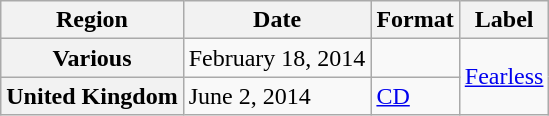<table class="wikitable plainrowheaders">
<tr>
<th scope="col">Region</th>
<th scope="col">Date</th>
<th scope="col">Format</th>
<th scope="col">Label</th>
</tr>
<tr>
<th scope="row">Various</th>
<td>February 18, 2014</td>
<td></td>
<td rowspan="2"><a href='#'>Fearless</a></td>
</tr>
<tr>
<th scope="row">United Kingdom</th>
<td>June 2, 2014</td>
<td><a href='#'>CD</a></td>
</tr>
</table>
